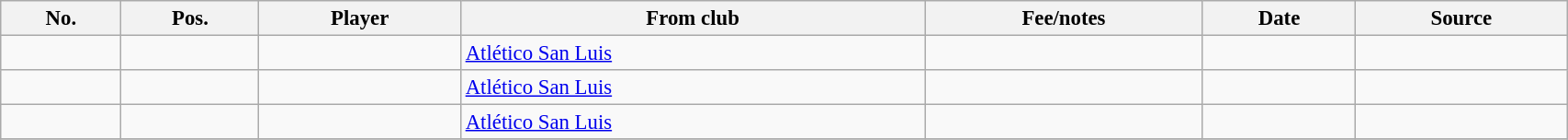<table class="wikitable sortable" style="width:90%; font-size:95%;">
<tr>
<th>No.</th>
<th>Pos.</th>
<th>Player</th>
<th>From club</th>
<th>Fee/notes</th>
<th>Date</th>
<th>Source</th>
</tr>
<tr>
<td align=center></td>
<td align=center></td>
<td></td>
<td> <a href='#'>Atlético San Luis</a></td>
<td></td>
<td></td>
<td></td>
</tr>
<tr>
<td align=center></td>
<td align=center></td>
<td></td>
<td> <a href='#'>Atlético San Luis</a></td>
<td></td>
<td></td>
<td></td>
</tr>
<tr>
<td align=center></td>
<td align=center></td>
<td></td>
<td> <a href='#'>Atlético San Luis</a></td>
<td></td>
<td></td>
<td></td>
</tr>
<tr>
</tr>
</table>
